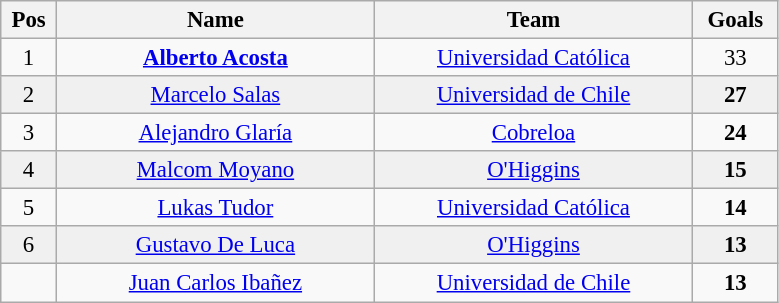<table class="wikitable" style="font-size:95%; text-align:center;">
<tr>
<th width="30">Pos</th>
<th width="205">Name</th>
<th width="205">Team</th>
<th width="50">Goals</th>
</tr>
<tr>
<td>1</td>
<td> <strong><a href='#'>Alberto Acosta</a></strong></td>
<td><a href='#'>Universidad Católica</a></td>
<td>33</td>
</tr>
<tr bgcolor="#F0F0F0">
<td>2</td>
<td> <a href='#'>Marcelo Salas</a></td>
<td><a href='#'>Universidad de Chile</a></td>
<td><strong>27</strong></td>
</tr>
<tr>
<td>3</td>
<td> <a href='#'>Alejandro Glaría</a></td>
<td><a href='#'>Cobreloa</a></td>
<td><strong>24</strong></td>
</tr>
<tr bgcolor="#F0F0F0">
<td>4</td>
<td> <a href='#'>Malcom Moyano</a></td>
<td><a href='#'>O'Higgins</a></td>
<td><strong>15</strong></td>
</tr>
<tr>
<td>5</td>
<td> <a href='#'>Lukas Tudor</a></td>
<td><a href='#'>Universidad Católica</a></td>
<td><strong>14</strong></td>
</tr>
<tr bgcolor="#F0F0F0">
<td>6</td>
<td> <a href='#'>Gustavo De Luca</a></td>
<td><a href='#'>O'Higgins</a></td>
<td><strong>13</strong></td>
</tr>
<tr>
<td></td>
<td> <a href='#'>Juan Carlos Ibañez</a></td>
<td><a href='#'>Universidad de Chile</a></td>
<td><strong>13</strong></td>
</tr>
</table>
